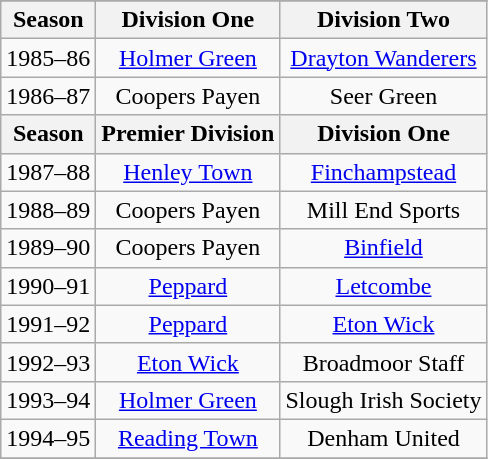<table class="wikitable" style="text-align: center">
<tr>
</tr>
<tr>
<th>Season</th>
<th>Division One</th>
<th>Division Two</th>
</tr>
<tr>
<td>1985–86</td>
<td><a href='#'>Holmer Green</a></td>
<td><a href='#'>Drayton Wanderers</a></td>
</tr>
<tr>
<td>1986–87</td>
<td>Coopers Payen</td>
<td>Seer Green</td>
</tr>
<tr>
<th>Season</th>
<th>Premier Division</th>
<th>Division One</th>
</tr>
<tr>
<td>1987–88</td>
<td><a href='#'>Henley Town</a></td>
<td><a href='#'>Finchampstead</a></td>
</tr>
<tr>
<td>1988–89</td>
<td>Coopers Payen</td>
<td>Mill End Sports</td>
</tr>
<tr>
<td>1989–90</td>
<td>Coopers Payen</td>
<td><a href='#'>Binfield</a></td>
</tr>
<tr>
<td>1990–91</td>
<td><a href='#'>Peppard</a></td>
<td><a href='#'>Letcombe</a></td>
</tr>
<tr>
<td>1991–92</td>
<td><a href='#'>Peppard</a></td>
<td><a href='#'>Eton Wick</a></td>
</tr>
<tr>
<td>1992–93</td>
<td><a href='#'>Eton Wick</a></td>
<td>Broadmoor Staff</td>
</tr>
<tr>
<td>1993–94</td>
<td><a href='#'>Holmer Green</a></td>
<td>Slough Irish Society</td>
</tr>
<tr>
<td>1994–95</td>
<td><a href='#'>Reading Town</a></td>
<td>Denham United</td>
</tr>
<tr>
</tr>
</table>
